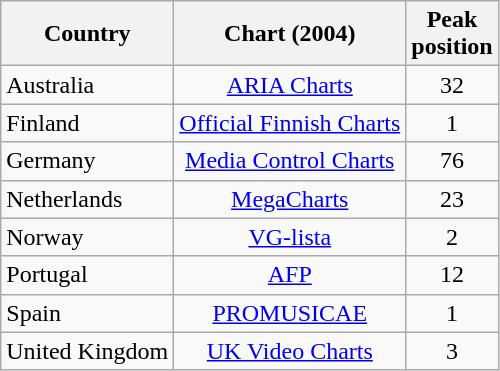<table class="wikitable sortable">
<tr>
<th>Country</th>
<th>Chart (2004)</th>
<th>Peak<br>position</th>
</tr>
<tr>
<td>Australia</td>
<td align="center"><a href='#'>ARIA Charts</a></td>
<td align="center">32</td>
</tr>
<tr>
<td>Finland</td>
<td align="center"><a href='#'>Official Finnish Charts</a></td>
<td align="center">1</td>
</tr>
<tr>
<td>Germany</td>
<td align="center"><a href='#'>Media Control Charts</a></td>
<td align="center">76</td>
</tr>
<tr>
<td>Netherlands</td>
<td align="center"><a href='#'>MegaCharts</a></td>
<td align="center">23</td>
</tr>
<tr>
<td>Norway</td>
<td align="center"><a href='#'>VG-lista</a></td>
<td align="center">2</td>
</tr>
<tr>
<td>Portugal</td>
<td align="center"><a href='#'>AFP</a></td>
<td align="center">12</td>
</tr>
<tr>
<td>Spain</td>
<td align="center"><a href='#'>PROMUSICAE</a></td>
<td align="center">1</td>
</tr>
<tr>
<td>United Kingdom</td>
<td align="center"><a href='#'>UK Video Charts</a></td>
<td align="center">3</td>
</tr>
</table>
